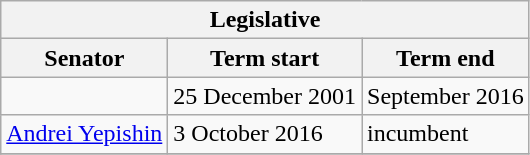<table class="wikitable sortable">
<tr>
<th colspan=3>Legislative</th>
</tr>
<tr>
<th>Senator</th>
<th>Term start</th>
<th>Term end</th>
</tr>
<tr>
<td></td>
<td>25 December 2001</td>
<td>September 2016</td>
</tr>
<tr>
<td><a href='#'>Andrei Yepishin</a></td>
<td>3 October 2016</td>
<td>incumbent</td>
</tr>
<tr>
</tr>
</table>
